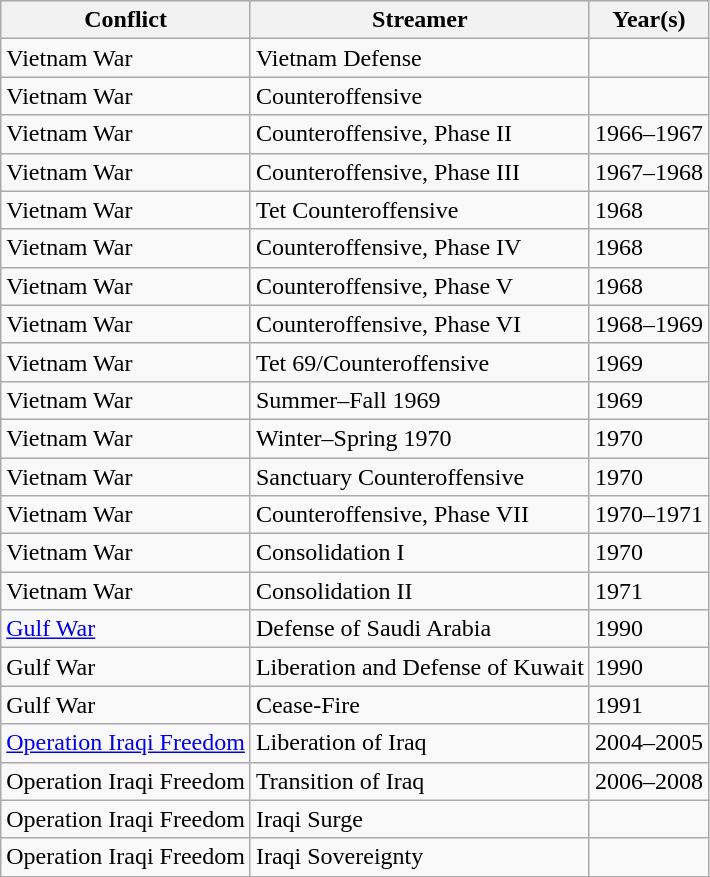<table class=wikitable>
<tr style="background:#efefef;">
<th>Conflict</th>
<th>Streamer</th>
<th>Year(s)</th>
</tr>
<tr>
<td>Vietnam War</td>
<td>Vietnam Defense</td>
<td></td>
</tr>
<tr>
<td>Vietnam War</td>
<td>Counteroffensive</td>
<td></td>
</tr>
<tr>
<td>Vietnam War</td>
<td>Counteroffensive, Phase II</td>
<td>1966–1967</td>
</tr>
<tr>
<td>Vietnam War</td>
<td>Counteroffensive, Phase III</td>
<td>1967–1968</td>
</tr>
<tr>
<td>Vietnam War</td>
<td>Tet Counteroffensive</td>
<td>1968</td>
</tr>
<tr>
<td>Vietnam War</td>
<td>Counteroffensive, Phase IV</td>
<td>1968</td>
</tr>
<tr>
<td>Vietnam War</td>
<td>Counteroffensive, Phase V</td>
<td>1968</td>
</tr>
<tr>
<td>Vietnam War</td>
<td>Counteroffensive, Phase VI</td>
<td>1968–1969</td>
</tr>
<tr>
<td>Vietnam War</td>
<td>Tet 69/Counteroffensive</td>
<td>1969</td>
</tr>
<tr>
<td>Vietnam War</td>
<td>Summer–Fall 1969</td>
<td>1969</td>
</tr>
<tr>
<td>Vietnam War</td>
<td>Winter–Spring 1970</td>
<td>1970</td>
</tr>
<tr>
<td>Vietnam War</td>
<td>Sanctuary Counteroffensive</td>
<td>1970</td>
</tr>
<tr>
<td>Vietnam War</td>
<td>Counteroffensive, Phase VII</td>
<td>1970–1971</td>
</tr>
<tr>
<td>Vietnam War</td>
<td>Consolidation I</td>
<td>1970</td>
</tr>
<tr>
<td>Vietnam War</td>
<td>Consolidation II</td>
<td>1971</td>
</tr>
<tr>
<td><a href='#'>Gulf War</a></td>
<td>Defense of Saudi Arabia</td>
<td>1990</td>
</tr>
<tr>
<td>Gulf War</td>
<td>Liberation and Defense of Kuwait</td>
<td>1990</td>
</tr>
<tr>
<td>Gulf War</td>
<td>Cease-Fire</td>
<td>1991</td>
</tr>
<tr>
<td><a href='#'>Operation Iraqi Freedom</a></td>
<td>Liberation of Iraq</td>
<td>2004–2005</td>
</tr>
<tr>
<td>Operation Iraqi Freedom</td>
<td>Transition of Iraq</td>
<td>2006–2008</td>
</tr>
<tr>
<td>Operation Iraqi Freedom</td>
<td>Iraqi Surge</td>
<td></td>
</tr>
<tr>
<td>Operation Iraqi Freedom</td>
<td>Iraqi Sovereignty</td>
<td></td>
</tr>
</table>
